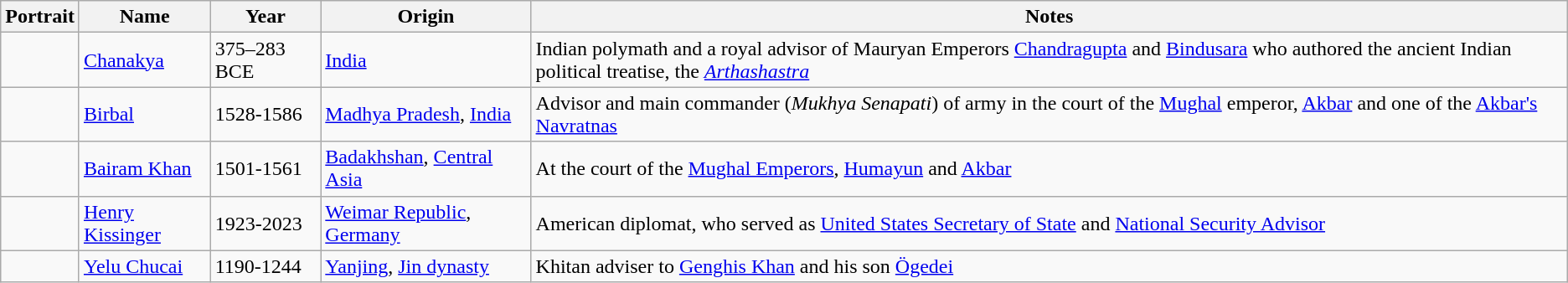<table class="wikitable sortable">
<tr>
<th>Portrait</th>
<th>Name</th>
<th>Year</th>
<th>Origin</th>
<th>Notes</th>
</tr>
<tr>
<td></td>
<td><a href='#'>Chanakya</a></td>
<td>375–283 BCE</td>
<td><a href='#'>India</a></td>
<td>Indian polymath and a royal advisor of Mauryan Emperors <a href='#'>Chandragupta</a> and <a href='#'>Bindusara</a> who authored the ancient Indian political treatise, the <em><a href='#'>Arthashastra</a></em></td>
</tr>
<tr>
<td></td>
<td><a href='#'>Birbal</a></td>
<td>1528-1586</td>
<td><a href='#'>Madhya Pradesh</a>, <a href='#'>India</a></td>
<td>Advisor and main commander (<em>Mukhya Senapati</em>) of army in the court of the <a href='#'>Mughal</a> emperor, <a href='#'>Akbar</a> and one of the <a href='#'>Akbar's Navratnas</a></td>
</tr>
<tr>
<td></td>
<td><a href='#'>Bairam Khan</a></td>
<td>1501-1561</td>
<td><a href='#'>Badakhshan</a>, <a href='#'>Central Asia</a></td>
<td>At the court of the <a href='#'>Mughal Emperors</a>, <a href='#'>Humayun</a> and <a href='#'>Akbar</a></td>
</tr>
<tr>
<td></td>
<td><a href='#'>Henry Kissinger</a></td>
<td>1923-2023</td>
<td><a href='#'>Weimar Republic</a>, <a href='#'>Germany</a></td>
<td>American diplomat, who served as <a href='#'>United States Secretary of State</a> and <a href='#'>National Security Advisor</a></td>
</tr>
<tr>
<td></td>
<td><a href='#'>Yelu Chucai</a></td>
<td>1190-1244</td>
<td><a href='#'>Yanjing</a>, <a href='#'>Jin dynasty</a></td>
<td>Khitan adviser to <a href='#'>Genghis Khan</a> and his son <a href='#'>Ögedei</a></td>
</tr>
</table>
